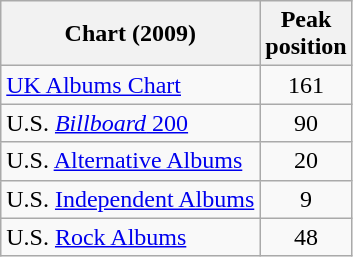<table class="wikitable">
<tr>
<th>Chart (2009)</th>
<th>Peak<br>position</th>
</tr>
<tr>
<td><a href='#'>UK Albums Chart</a></td>
<td style="text-align:center;">161</td>
</tr>
<tr>
<td>U.S. <a href='#'><em>Billboard</em> 200</a></td>
<td style="text-align:center;">90</td>
</tr>
<tr>
<td>U.S. <a href='#'>Alternative Albums</a></td>
<td style="text-align:center;">20</td>
</tr>
<tr>
<td>U.S. <a href='#'>Independent Albums</a></td>
<td style="text-align:center;">9</td>
</tr>
<tr>
<td>U.S. <a href='#'>Rock Albums</a></td>
<td style="text-align:center;">48</td>
</tr>
</table>
